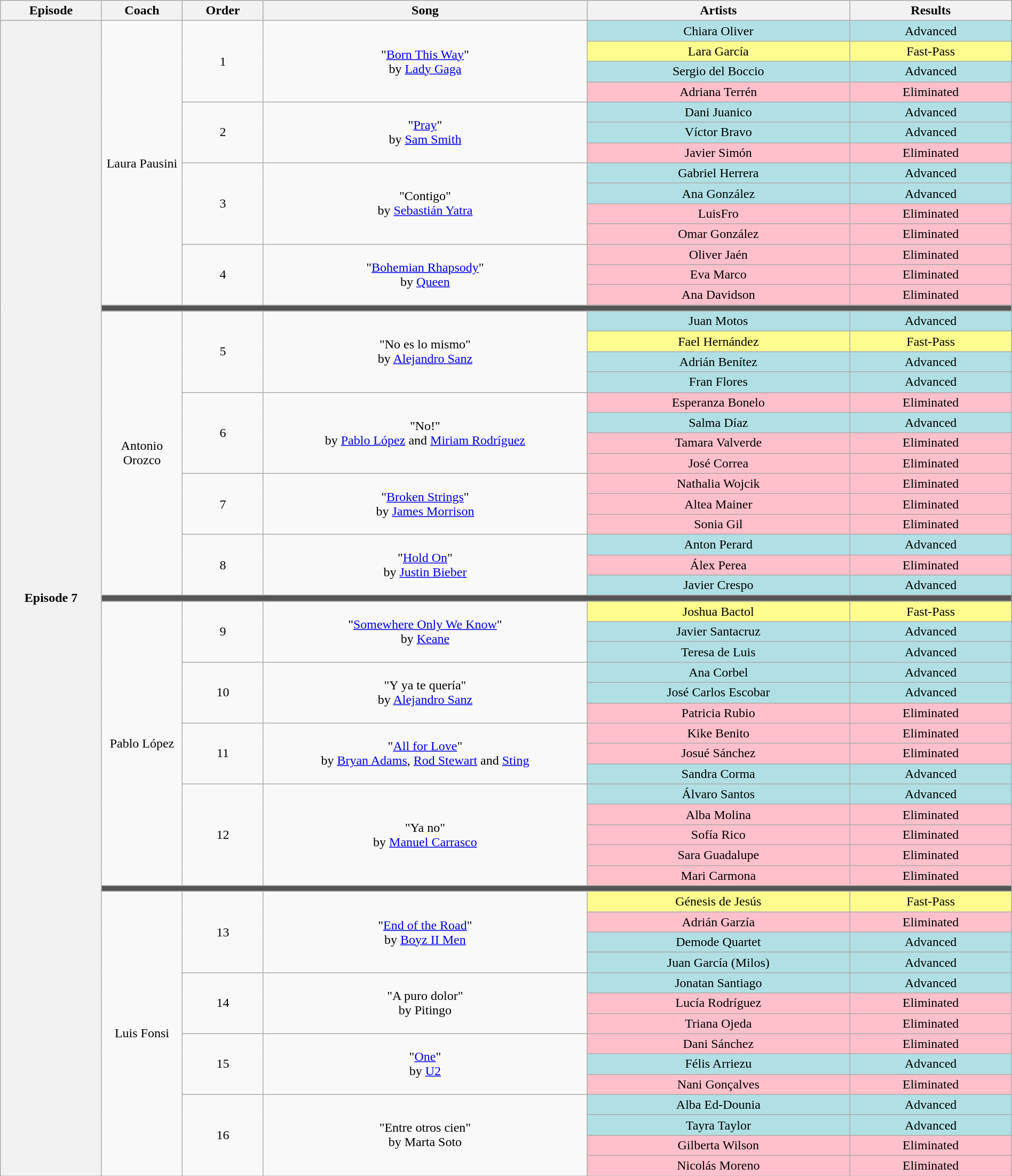<table class="wikitable" style="text-align: center; width:100%">
<tr>
<th style="width:10%">Episode</th>
<th style="width:08%">Coach</th>
<th style="width:08%">Order</th>
<th style="width:32%">Song</th>
<th style="width:26%">Artists</th>
<th style="width:16%">Results</th>
</tr>
<tr>
<th rowspan="59">Episode 7<br></th>
<td rowspan="14">Laura Pausini</td>
<td rowspan="4">1</td>
<td rowspan="4">"<a href='#'>Born This Way</a>"<br>by <a href='#'>Lady Gaga</a></td>
<td style="background:#b0e0e6">Chiara Oliver</td>
<td style="background:#b0e0e6">Advanced</td>
</tr>
<tr>
<td style="background:#fdfc8f">Lara García</td>
<td style="background:#fdfc8f">Fast-Pass</td>
</tr>
<tr>
<td style="background:#b0e0e6">Sergio del Boccio</td>
<td style="background:#b0e0e6">Advanced</td>
</tr>
<tr>
<td style="background: pink">Adriana Terrén</td>
<td style="background: pink">Eliminated</td>
</tr>
<tr>
<td rowspan="3">2</td>
<td rowspan="3">"<a href='#'>Pray</a>"<br>by <a href='#'>Sam Smith</a></td>
<td style="background:#b0e0e6">Dani Juanico</td>
<td style="background:#b0e0e6">Advanced</td>
</tr>
<tr>
<td style="background:#b0e0e6">Víctor Bravo</td>
<td style="background:#b0e0e6">Advanced</td>
</tr>
<tr>
<td style="background: pink">Javier Simón</td>
<td style="background: pink">Eliminated</td>
</tr>
<tr>
<td rowspan="4">3</td>
<td rowspan="4">"Contigo"<br>by <a href='#'>Sebastián Yatra</a></td>
<td style="background:#b0e0e6">Gabriel Herrera</td>
<td style="background:#b0e0e6">Advanced</td>
</tr>
<tr>
<td style="background:#b0e0e6">Ana González</td>
<td style="background:#b0e0e6">Advanced</td>
</tr>
<tr>
<td style="background: pink">LuisFro</td>
<td style="background: pink">Eliminated</td>
</tr>
<tr>
<td style="background: pink">Omar González</td>
<td style="background: pink">Eliminated</td>
</tr>
<tr>
<td rowspan="3">4</td>
<td rowspan="3">"<a href='#'>Bohemian Rhapsody</a>"<br>by <a href='#'>Queen</a></td>
<td style="background: pink">Oliver Jaén</td>
<td style="background: pink">Eliminated</td>
</tr>
<tr>
<td style="background: pink">Eva Marco</td>
<td style="background: pink">Eliminated</td>
</tr>
<tr>
<td style="background: pink">Ana Davidson</td>
<td style="background: pink">Eliminated</td>
</tr>
<tr>
<td colspan="5" style="background:#555"></td>
</tr>
<tr>
<td rowspan="14">Antonio Orozco</td>
<td rowspan="4">5</td>
<td rowspan="4">"No es lo mismo"<br>by <a href='#'>Alejandro Sanz</a></td>
<td style="background:#b0e0e6">Juan Motos</td>
<td style="background:#b0e0e6">Advanced</td>
</tr>
<tr>
<td style="background:#fdfc8f">Fael Hernández</td>
<td style="background:#fdfc8f">Fast-Pass</td>
</tr>
<tr>
<td style="background:#b0e0e6">Adrián Benítez</td>
<td style="background:#b0e0e6">Advanced</td>
</tr>
<tr>
<td style="background:#b0e0e6">Fran Flores</td>
<td style="background:#b0e0e6">Advanced</td>
</tr>
<tr>
<td rowspan="4">6</td>
<td rowspan="4">"No!"<br>by <a href='#'>Pablo López</a> and <a href='#'>Miriam Rodríguez</a></td>
<td style="background: pink">Esperanza Bonelo</td>
<td style="background: pink">Eliminated</td>
</tr>
<tr>
<td style="background:#b0e0e6">Salma Díaz</td>
<td style="background:#b0e0e6">Advanced</td>
</tr>
<tr>
<td style="background: pink">Tamara Valverde</td>
<td style="background: pink">Eliminated</td>
</tr>
<tr>
<td style="background: pink">José Correa</td>
<td style="background: pink">Eliminated</td>
</tr>
<tr>
<td rowspan="3">7</td>
<td rowspan="3">"<a href='#'>Broken Strings</a>"<br>by <a href='#'>James Morrison</a></td>
<td style="background: pink">Nathalia Wojcik</td>
<td style="background: pink">Eliminated</td>
</tr>
<tr>
<td style="background: pink">Altea Mainer</td>
<td style="background: pink">Eliminated</td>
</tr>
<tr>
<td style="background: pink">Sonia Gil</td>
<td style="background: pink">Eliminated</td>
</tr>
<tr>
<td rowspan="3">8</td>
<td rowspan="3">"<a href='#'>Hold On</a>"<br>by <a href='#'>Justin Bieber</a></td>
<td style="background:#b0e0e6">Anton Perard</td>
<td style="background:#b0e0e6">Advanced</td>
</tr>
<tr>
<td style="background: pink">Álex Perea</td>
<td style="background: pink">Eliminated</td>
</tr>
<tr>
<td style="background:#b0e0e6">Javier Crespo</td>
<td style="background:#b0e0e6">Advanced</td>
</tr>
<tr>
<td colspan="5" style="background:#555"></td>
</tr>
<tr>
<td rowspan="14">Pablo López</td>
<td rowspan="3">9</td>
<td rowspan="3">"<a href='#'>Somewhere Only We Know</a>"<br>by <a href='#'>Keane</a></td>
<td style="background:#fdfc8f">Joshua Bactol</td>
<td style="background:#fdfc8f">Fast-Pass</td>
</tr>
<tr>
<td style="background:#b0e0e6">Javier Santacruz</td>
<td style="background:#b0e0e6">Advanced</td>
</tr>
<tr>
<td style="background:#b0e0e6">Teresa de Luis</td>
<td style="background:#b0e0e6">Advanced</td>
</tr>
<tr>
<td rowspan="3">10</td>
<td rowspan="3">"Y ya te quería"<br>by <a href='#'>Alejandro Sanz</a></td>
<td style="background:#b0e0e6">Ana Corbel</td>
<td style="background:#b0e0e6">Advanced</td>
</tr>
<tr>
<td style="background:#b0e0e6">José Carlos Escobar</td>
<td style="background:#b0e0e6">Advanced</td>
</tr>
<tr>
<td style="background: pink">Patricia Rubio</td>
<td style="background: pink">Eliminated</td>
</tr>
<tr>
<td rowspan="3">11</td>
<td rowspan="3">"<a href='#'>All for Love</a>"<br>by <a href='#'>Bryan Adams</a>, <a href='#'>Rod Stewart</a> and <a href='#'>Sting</a></td>
<td style="background: pink">Kike Benito</td>
<td style="background: pink">Eliminated</td>
</tr>
<tr>
<td style="background: pink">Josué Sánchez</td>
<td style="background: pink">Eliminated</td>
</tr>
<tr>
<td style="background:#b0e0e6">Sandra Corma</td>
<td style="background:#b0e0e6">Advanced</td>
</tr>
<tr>
<td rowspan="5">12</td>
<td rowspan="5">"Ya no"<br>by <a href='#'>Manuel Carrasco</a></td>
<td style="background:#b0e0e6">Álvaro Santos</td>
<td style="background:#b0e0e6">Advanced</td>
</tr>
<tr>
<td style="background: pink">Alba Molina</td>
<td style="background: pink">Eliminated</td>
</tr>
<tr>
<td style="background: pink">Sofía Rico</td>
<td style="background: pink">Eliminated</td>
</tr>
<tr>
<td style="background: pink">Sara Guadalupe</td>
<td style="background: pink">Eliminated</td>
</tr>
<tr>
<td style="background: pink">Mari Carmona</td>
<td style="background: pink">Eliminated</td>
</tr>
<tr>
<td colspan="5" style="background:#555"></td>
</tr>
<tr>
<td rowspan="14">Luis Fonsi</td>
<td rowspan="4">13</td>
<td rowspan="4">"<a href='#'>End of the Road</a>"<br>by <a href='#'>Boyz II Men</a></td>
<td style="background:#fdfc8f">Génesis de Jesús</td>
<td style="background:#fdfc8f">Fast-Pass</td>
</tr>
<tr>
<td style="background: pink">Adrián Garzía</td>
<td style="background: pink">Eliminated</td>
</tr>
<tr>
<td style="background:#b0e0e6">Demode Quartet</td>
<td style="background:#b0e0e6">Advanced</td>
</tr>
<tr>
<td style="background:#b0e0e6">Juan García (Milos)</td>
<td style="background:#b0e0e6">Advanced</td>
</tr>
<tr>
<td rowspan="3">14</td>
<td rowspan="3">"A puro dolor"<br>by Pitingo</td>
<td style="background:#b0e0e6">Jonatan Santiago</td>
<td style="background:#b0e0e6">Advanced</td>
</tr>
<tr>
<td style="background: pink">Lucía Rodríguez</td>
<td style="background: pink">Eliminated</td>
</tr>
<tr>
<td style="background: pink">Triana Ojeda</td>
<td style="background: pink">Eliminated</td>
</tr>
<tr>
<td rowspan="3">15</td>
<td rowspan="3">"<a href='#'>One</a>"<br>by <a href='#'>U2</a></td>
<td style="background: pink">Dani Sánchez</td>
<td style="background: pink">Eliminated</td>
</tr>
<tr>
<td style="background:#b0e0e6">Félis Arriezu</td>
<td style="background:#b0e0e6">Advanced</td>
</tr>
<tr>
<td style="background: pink">Nani Gonçalves</td>
<td style="background: pink">Eliminated</td>
</tr>
<tr>
<td rowspan="4">16</td>
<td rowspan="4">"Entre otros cien"<br>by Marta Soto</td>
<td style="background:#b0e0e6">Alba Ed-Dounia</td>
<td style="background:#b0e0e6">Advanced</td>
</tr>
<tr>
<td style="background:#b0e0e6">Tayra Taylor</td>
<td style="background:#b0e0e6">Advanced</td>
</tr>
<tr>
<td style="background: pink">Gilberta Wilson</td>
<td style="background: pink">Eliminated</td>
</tr>
<tr>
<td style="background: pink">Nicolás Moreno</td>
<td style="background: pink">Eliminated</td>
</tr>
</table>
